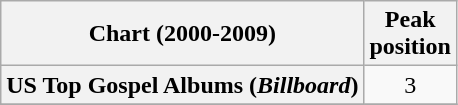<table class="wikitable sortable plainrowheaders" style="text-align:center">
<tr>
<th scope="col">Chart (2000-2009)</th>
<th scope="col">Peak<br>position</th>
</tr>
<tr>
<th scope="row">US Top Gospel Albums (<em>Billboard</em>)</th>
<td align="center">3</td>
</tr>
<tr>
</tr>
</table>
